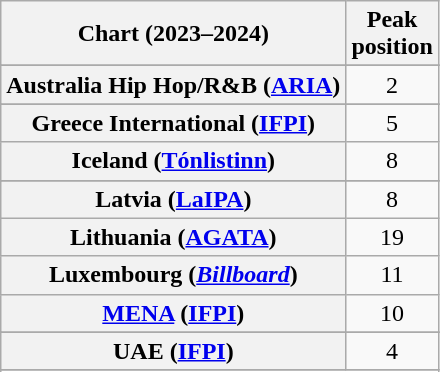<table class="wikitable sortable plainrowheaders" style="text-align:center">
<tr>
<th scope="col">Chart (2023–2024)</th>
<th scope="col">Peak<br>position</th>
</tr>
<tr>
</tr>
<tr>
<th scope="row">Australia Hip Hop/R&B (<a href='#'>ARIA</a>)</th>
<td>2</td>
</tr>
<tr>
</tr>
<tr>
</tr>
<tr>
</tr>
<tr>
</tr>
<tr>
</tr>
<tr>
<th scope="row">Greece International (<a href='#'>IFPI</a>)</th>
<td>5</td>
</tr>
<tr>
<th scope="row">Iceland (<a href='#'>Tónlistinn</a>)</th>
<td>8</td>
</tr>
<tr>
</tr>
<tr>
</tr>
<tr>
<th scope="row">Latvia (<a href='#'>LaIPA</a>)</th>
<td>8</td>
</tr>
<tr>
<th scope="row">Lithuania (<a href='#'>AGATA</a>)</th>
<td>19</td>
</tr>
<tr>
<th scope="row">Luxembourg (<em><a href='#'>Billboard</a></em>)</th>
<td>11</td>
</tr>
<tr>
<th scope="row"><a href='#'>MENA</a> (<a href='#'>IFPI</a>)</th>
<td>10</td>
</tr>
<tr>
</tr>
<tr>
</tr>
<tr>
</tr>
<tr>
</tr>
<tr>
</tr>
<tr>
</tr>
<tr>
<th scope="row">UAE (<a href='#'>IFPI</a>)</th>
<td>4</td>
</tr>
<tr>
</tr>
<tr>
</tr>
<tr>
</tr>
<tr>
</tr>
<tr>
</tr>
</table>
